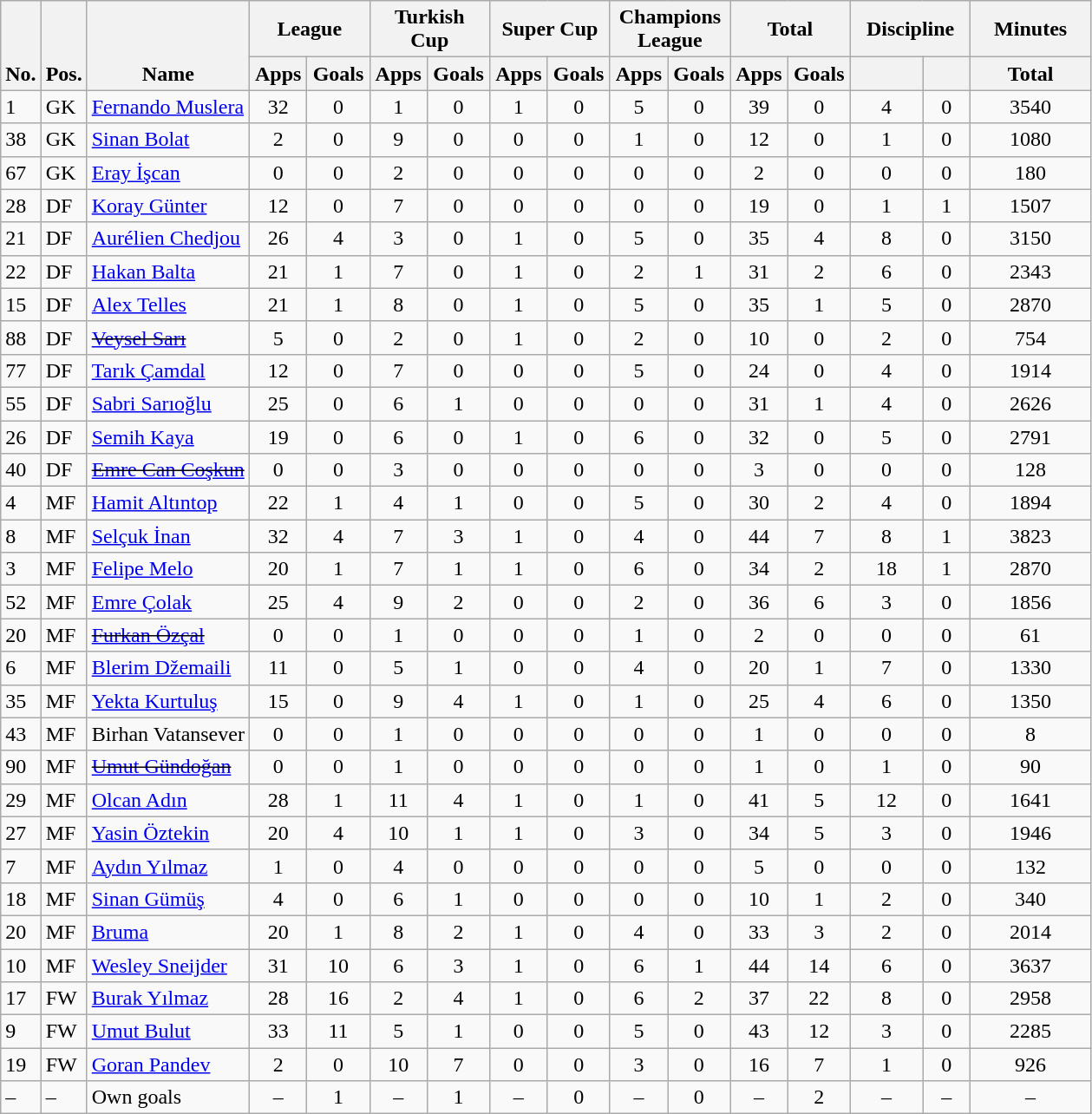<table class="wikitable" style="text-align:center">
<tr>
<th rowspan="2" valign="bottom">No.</th>
<th rowspan="2" valign="bottom">Pos.</th>
<th rowspan="2" valign="bottom">Name</th>
<th colspan="2" width="85">League</th>
<th colspan="2" width="85">Turkish Cup</th>
<th colspan="2" width="85">Super Cup</th>
<th colspan="2" width="85">Champions League</th>
<th colspan="2" width="85">Total</th>
<th colspan="2" width="85">Discipline</th>
<th colspan="1" width="85">Minutes</th>
</tr>
<tr>
<th>Apps</th>
<th>Goals</th>
<th>Apps</th>
<th>Goals</th>
<th>Apps</th>
<th>Goals</th>
<th>Apps</th>
<th>Goals</th>
<th>Apps</th>
<th>Goals</th>
<th></th>
<th></th>
<th>Total</th>
</tr>
<tr>
<td align="left">1</td>
<td align="left">GK</td>
<td align="left"> <a href='#'>Fernando Muslera</a></td>
<td>32</td>
<td>0</td>
<td>1</td>
<td>0</td>
<td>1</td>
<td>0</td>
<td>5</td>
<td>0</td>
<td>39</td>
<td>0</td>
<td>4</td>
<td>0</td>
<td>3540</td>
</tr>
<tr>
<td align="left">38</td>
<td align="left">GK</td>
<td align="left"> <a href='#'>Sinan Bolat</a></td>
<td>2</td>
<td>0</td>
<td>9</td>
<td>0</td>
<td>0</td>
<td>0</td>
<td>1</td>
<td>0</td>
<td>12</td>
<td>0</td>
<td>1</td>
<td>0</td>
<td>1080</td>
</tr>
<tr>
<td align="left">67</td>
<td align="left">GK</td>
<td align="left"> <a href='#'>Eray İşcan</a></td>
<td>0</td>
<td>0</td>
<td>2</td>
<td>0</td>
<td>0</td>
<td>0</td>
<td>0</td>
<td>0</td>
<td>2</td>
<td>0</td>
<td>0</td>
<td>0</td>
<td>180</td>
</tr>
<tr>
<td align="left">28</td>
<td align="left">DF</td>
<td align="left"> <a href='#'>Koray Günter</a></td>
<td>12</td>
<td>0</td>
<td>7</td>
<td>0</td>
<td>0</td>
<td>0</td>
<td>0</td>
<td>0</td>
<td>19</td>
<td>0</td>
<td>1</td>
<td>1</td>
<td>1507</td>
</tr>
<tr>
<td align="left">21</td>
<td align="left">DF</td>
<td align="left"> <a href='#'>Aurélien Chedjou</a></td>
<td>26</td>
<td>4</td>
<td>3</td>
<td>0</td>
<td>1</td>
<td>0</td>
<td>5</td>
<td>0</td>
<td>35</td>
<td>4</td>
<td>8</td>
<td>0</td>
<td>3150</td>
</tr>
<tr>
<td align="left">22</td>
<td align="left">DF</td>
<td align="left"> <a href='#'>Hakan Balta</a></td>
<td>21</td>
<td>1</td>
<td>7</td>
<td>0</td>
<td>1</td>
<td>0</td>
<td>2</td>
<td>1</td>
<td>31</td>
<td>2</td>
<td>6</td>
<td>0</td>
<td>2343</td>
</tr>
<tr>
<td align="left">15</td>
<td align="left">DF</td>
<td align="left"> <a href='#'>Alex Telles</a></td>
<td>21</td>
<td>1</td>
<td>8</td>
<td>0</td>
<td>1</td>
<td>0</td>
<td>5</td>
<td>0</td>
<td>35</td>
<td>1</td>
<td>5</td>
<td>0</td>
<td>2870</td>
</tr>
<tr>
<td align="left">88</td>
<td align="left">DF</td>
<td align="left"> <s><a href='#'>Veysel Sarı</a></s></td>
<td>5</td>
<td>0</td>
<td>2</td>
<td>0</td>
<td>1</td>
<td>0</td>
<td>2</td>
<td>0</td>
<td>10</td>
<td>0</td>
<td>2</td>
<td>0</td>
<td>754</td>
</tr>
<tr>
<td align="left">77</td>
<td align="left">DF</td>
<td align="left"> <a href='#'>Tarık Çamdal</a></td>
<td>12</td>
<td>0</td>
<td>7</td>
<td>0</td>
<td>0</td>
<td>0</td>
<td>5</td>
<td>0</td>
<td>24</td>
<td>0</td>
<td>4</td>
<td>0</td>
<td>1914</td>
</tr>
<tr>
<td align="left">55</td>
<td align="left">DF</td>
<td align="left"> <a href='#'>Sabri Sarıoğlu</a></td>
<td>25</td>
<td>0</td>
<td>6</td>
<td>1</td>
<td>0</td>
<td>0</td>
<td>0</td>
<td>0</td>
<td>31</td>
<td>1</td>
<td>4</td>
<td>0</td>
<td>2626</td>
</tr>
<tr>
<td align="left">26</td>
<td align="left">DF</td>
<td align="left"> <a href='#'>Semih Kaya</a></td>
<td>19</td>
<td>0</td>
<td>6</td>
<td>0</td>
<td>1</td>
<td>0</td>
<td>6</td>
<td>0</td>
<td>32</td>
<td>0</td>
<td>5</td>
<td>0</td>
<td>2791</td>
</tr>
<tr>
<td align="left">40</td>
<td align="left">DF</td>
<td align="left"> <s><a href='#'>Emre Can Coşkun</a></s></td>
<td>0</td>
<td>0</td>
<td>3</td>
<td>0</td>
<td>0</td>
<td>0</td>
<td>0</td>
<td>0</td>
<td>3</td>
<td>0</td>
<td>0</td>
<td>0</td>
<td>128</td>
</tr>
<tr>
<td align="left">4</td>
<td align="left">MF</td>
<td align="left"> <a href='#'>Hamit Altıntop</a></td>
<td>22</td>
<td>1</td>
<td>4</td>
<td>1</td>
<td>0</td>
<td>0</td>
<td>5</td>
<td>0</td>
<td>30</td>
<td>2</td>
<td>4</td>
<td>0</td>
<td>1894</td>
</tr>
<tr>
<td align="left">8</td>
<td align="left">MF</td>
<td align="left"> <a href='#'>Selçuk İnan</a></td>
<td>32</td>
<td>4</td>
<td>7</td>
<td>3</td>
<td>1</td>
<td>0</td>
<td>4</td>
<td>0</td>
<td>44</td>
<td>7</td>
<td>8</td>
<td>1</td>
<td>3823</td>
</tr>
<tr>
<td align="left">3</td>
<td align="left">MF</td>
<td align="left"> <a href='#'>Felipe Melo</a></td>
<td>20</td>
<td>1</td>
<td>7</td>
<td>1</td>
<td>1</td>
<td>0</td>
<td>6</td>
<td>0</td>
<td>34</td>
<td>2</td>
<td>18</td>
<td>1</td>
<td>2870</td>
</tr>
<tr>
<td align="left">52</td>
<td align="left">MF</td>
<td align="left"> <a href='#'>Emre Çolak</a></td>
<td>25</td>
<td>4</td>
<td>9</td>
<td>2</td>
<td>0</td>
<td>0</td>
<td>2</td>
<td>0</td>
<td>36</td>
<td>6</td>
<td>3</td>
<td>0</td>
<td>1856</td>
</tr>
<tr>
<td align="left">20</td>
<td align="left">MF</td>
<td align="left"> <s><a href='#'>Furkan Özçal</a></s></td>
<td>0</td>
<td>0</td>
<td>1</td>
<td>0</td>
<td>0</td>
<td>0</td>
<td>1</td>
<td>0</td>
<td>2</td>
<td>0</td>
<td>0</td>
<td>0</td>
<td>61</td>
</tr>
<tr>
<td align="left">6</td>
<td align="left">MF</td>
<td align="left"> <a href='#'>Blerim Džemaili</a></td>
<td>11</td>
<td>0</td>
<td>5</td>
<td>1</td>
<td>0</td>
<td>0</td>
<td>4</td>
<td>0</td>
<td>20</td>
<td>1</td>
<td>7</td>
<td>0</td>
<td>1330</td>
</tr>
<tr>
<td align="left">35</td>
<td align="left">MF</td>
<td align="left"> <a href='#'>Yekta Kurtuluş</a></td>
<td>15</td>
<td>0</td>
<td>9</td>
<td>4</td>
<td>1</td>
<td>0</td>
<td>1</td>
<td>0</td>
<td>25</td>
<td>4</td>
<td>6</td>
<td>0</td>
<td>1350</td>
</tr>
<tr>
<td align="left">43</td>
<td align="left">MF</td>
<td align="left"> Birhan Vatansever</td>
<td>0</td>
<td>0</td>
<td>1</td>
<td>0</td>
<td>0</td>
<td>0</td>
<td>0</td>
<td>0</td>
<td>1</td>
<td>0</td>
<td>0</td>
<td>0</td>
<td>8</td>
</tr>
<tr>
<td align="left">90</td>
<td align="left">MF</td>
<td align="left"> <s><a href='#'>Umut Gündoğan</a></s></td>
<td>0</td>
<td>0</td>
<td>1</td>
<td>0</td>
<td>0</td>
<td>0</td>
<td>0</td>
<td>0</td>
<td>1</td>
<td>0</td>
<td>1</td>
<td>0</td>
<td>90</td>
</tr>
<tr>
<td align="left">29</td>
<td align="left">MF</td>
<td align="left"> <a href='#'>Olcan Adın</a></td>
<td>28</td>
<td>1</td>
<td>11</td>
<td>4</td>
<td>1</td>
<td>0</td>
<td>1</td>
<td>0</td>
<td>41</td>
<td>5</td>
<td>12</td>
<td>0</td>
<td>1641</td>
</tr>
<tr>
<td align="left">27</td>
<td align="left">MF</td>
<td align="left"> <a href='#'>Yasin Öztekin</a></td>
<td>20</td>
<td>4</td>
<td>10</td>
<td>1</td>
<td>1</td>
<td>0</td>
<td>3</td>
<td>0</td>
<td>34</td>
<td>5</td>
<td>3</td>
<td>0</td>
<td>1946</td>
</tr>
<tr>
<td align="left">7</td>
<td align="left">MF</td>
<td align="left"> <a href='#'>Aydın Yılmaz</a></td>
<td>1</td>
<td>0</td>
<td>4</td>
<td>0</td>
<td>0</td>
<td>0</td>
<td>0</td>
<td>0</td>
<td>5</td>
<td>0</td>
<td>0</td>
<td>0</td>
<td>132</td>
</tr>
<tr>
<td align="left">18</td>
<td align="left">MF</td>
<td align="left"> <a href='#'>Sinan Gümüş</a></td>
<td>4</td>
<td>0</td>
<td>6</td>
<td>1</td>
<td>0</td>
<td>0</td>
<td>0</td>
<td>0</td>
<td>10</td>
<td>1</td>
<td>2</td>
<td>0</td>
<td>340</td>
</tr>
<tr>
<td align="left">20</td>
<td align="left">MF</td>
<td align="left"> <a href='#'>Bruma</a></td>
<td>20</td>
<td>1</td>
<td>8</td>
<td>2</td>
<td>1</td>
<td>0</td>
<td>4</td>
<td>0</td>
<td>33</td>
<td>3</td>
<td>2</td>
<td>0</td>
<td>2014</td>
</tr>
<tr>
<td align="left">10</td>
<td align="left">MF</td>
<td align="left"> <a href='#'>Wesley Sneijder</a></td>
<td>31</td>
<td>10</td>
<td>6</td>
<td>3</td>
<td>1</td>
<td>0</td>
<td>6</td>
<td>1</td>
<td>44</td>
<td>14</td>
<td>6</td>
<td>0</td>
<td>3637</td>
</tr>
<tr>
<td align="left">17</td>
<td align="left">FW</td>
<td align="left"> <a href='#'>Burak Yılmaz</a></td>
<td>28</td>
<td>16</td>
<td>2</td>
<td>4</td>
<td>1</td>
<td>0</td>
<td>6</td>
<td>2</td>
<td>37</td>
<td>22</td>
<td>8</td>
<td>0</td>
<td>2958</td>
</tr>
<tr>
<td align="left">9</td>
<td align="left">FW</td>
<td align="left"> <a href='#'>Umut Bulut</a></td>
<td>33</td>
<td>11</td>
<td>5</td>
<td>1</td>
<td>0</td>
<td>0</td>
<td>5</td>
<td>0</td>
<td>43</td>
<td>12</td>
<td>3</td>
<td>0</td>
<td>2285</td>
</tr>
<tr>
<td align="left">19</td>
<td align="left">FW</td>
<td align="left"> <a href='#'>Goran Pandev</a></td>
<td>2</td>
<td>0</td>
<td>10</td>
<td>7</td>
<td>0</td>
<td>0</td>
<td>3</td>
<td>0</td>
<td>16</td>
<td>7</td>
<td>1</td>
<td>0</td>
<td>926</td>
</tr>
<tr>
<td align="left">–</td>
<td align="left">–</td>
<td align="left">Own goals</td>
<td>–</td>
<td>1</td>
<td>–</td>
<td>1</td>
<td>–</td>
<td>0</td>
<td>–</td>
<td>0</td>
<td>–</td>
<td>2</td>
<td>–</td>
<td>–</td>
<td>–</td>
</tr>
</table>
